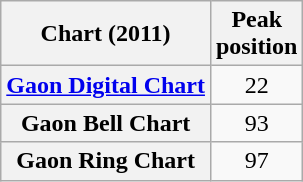<table class="wikitable plainrowheaders sortable" style="text-align:center;" border="1">
<tr>
<th scope="col">Chart (2011)</th>
<th scope="col">Peak<br>position</th>
</tr>
<tr>
<th scope="row"><a href='#'>Gaon Digital Chart</a></th>
<td>22</td>
</tr>
<tr>
<th scope="row">Gaon Bell Chart</th>
<td>93</td>
</tr>
<tr>
<th scope="row">Gaon Ring Chart</th>
<td>97</td>
</tr>
</table>
